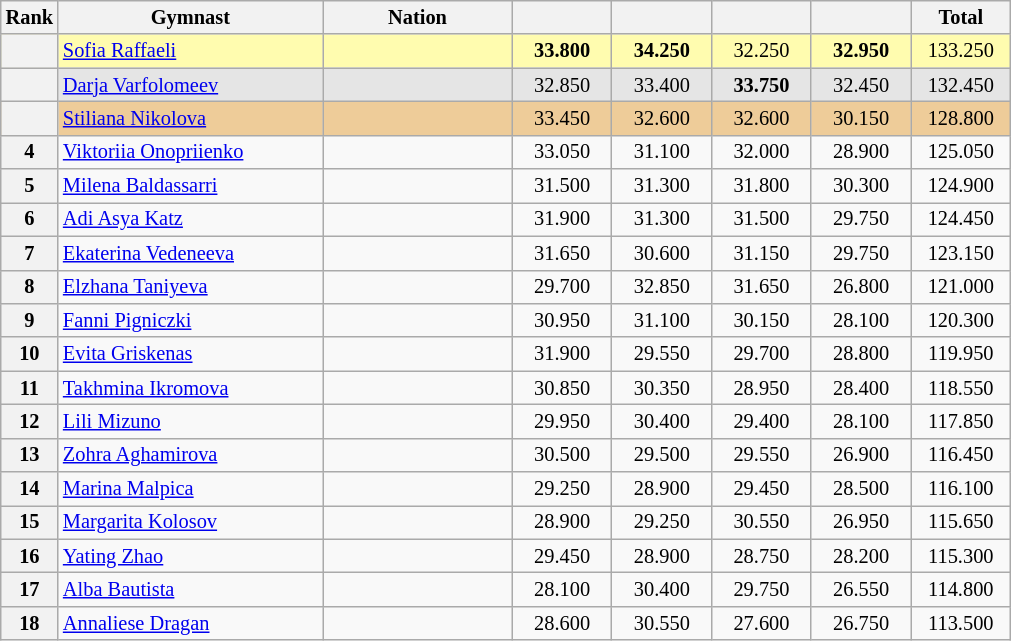<table class="wikitable sortable" style="text-align:center; font-size:85%">
<tr>
<th scope="col" style="width:20px;">Rank</th>
<th ! scope="col" style="width:170px;">Gymnast</th>
<th ! scope="col" style="width:120px;">Nation</th>
<th ! scope="col" style="width:60px;"></th>
<th ! scope="col" style="width:60px;"></th>
<th ! scope="col" style="width:60px;"></th>
<th ! scope="col" style="width:60px;"></th>
<th ! scope="col" style="width:60px;">Total</th>
</tr>
<tr bgcolor=fffcaf>
<th scope=row></th>
<td align=left><a href='#'>Sofia Raffaeli</a></td>
<td style="text-align:left;"></td>
<td><strong>33.800</strong></td>
<td><strong>34.250</strong></td>
<td>32.250</td>
<td><strong>32.950</strong></td>
<td>133.250</td>
</tr>
<tr bgcolor=e5e5e5>
<th scope="row"></th>
<td align="left"><a href='#'>Darja Varfolomeev</a></td>
<td style="text-align:left;"></td>
<td>32.850</td>
<td>33.400</td>
<td><strong>33.750</strong></td>
<td>32.450</td>
<td>132.450</td>
</tr>
<tr bgcolor=eecc99>
<th scope="row"></th>
<td align="left"><a href='#'>Stiliana Nikolova</a></td>
<td style="text-align:left;"></td>
<td>33.450</td>
<td>32.600</td>
<td>32.600</td>
<td>30.150</td>
<td>128.800</td>
</tr>
<tr>
<th scope="row">4</th>
<td align="left"><a href='#'>Viktoriia Onopriienko</a></td>
<td style="text-align:left;"></td>
<td>33.050</td>
<td>31.100</td>
<td>32.000</td>
<td>28.900</td>
<td>125.050</td>
</tr>
<tr>
<th scope="row">5</th>
<td align="left"><a href='#'>Milena Baldassarri</a></td>
<td style="text-align:left;"></td>
<td>31.500</td>
<td>31.300</td>
<td>31.800</td>
<td>30.300</td>
<td>124.900</td>
</tr>
<tr>
<th scope="row">6</th>
<td align="left"><a href='#'>Adi Asya Katz</a></td>
<td style="text-align:left;"></td>
<td>31.900</td>
<td>31.300</td>
<td>31.500</td>
<td>29.750</td>
<td>124.450</td>
</tr>
<tr>
<th scope="row">7</th>
<td align="left"><a href='#'>Ekaterina Vedeneeva</a></td>
<td style="text-align:left;"></td>
<td>31.650</td>
<td>30.600</td>
<td>31.150</td>
<td>29.750</td>
<td>123.150</td>
</tr>
<tr>
<th scope="row">8</th>
<td align="left"><a href='#'>Elzhana Taniyeva</a></td>
<td style="text-align:left;"></td>
<td>29.700</td>
<td>32.850</td>
<td>31.650</td>
<td>26.800</td>
<td>121.000</td>
</tr>
<tr>
<th scope="row">9</th>
<td align="left"><a href='#'>Fanni Pigniczki</a></td>
<td style="text-align:left;"></td>
<td>30.950</td>
<td>31.100</td>
<td>30.150</td>
<td>28.100</td>
<td>120.300</td>
</tr>
<tr>
<th scope="row">10</th>
<td align="left"><a href='#'>Evita Griskenas</a></td>
<td style="text-align:left;"></td>
<td>31.900</td>
<td>29.550</td>
<td>29.700</td>
<td>28.800</td>
<td>119.950</td>
</tr>
<tr>
<th scope=row>11</th>
<td align=left><a href='#'>Takhmina Ikromova</a></td>
<td style="text-align:left;"></td>
<td>30.850</td>
<td>30.350</td>
<td>28.950</td>
<td>28.400</td>
<td>118.550</td>
</tr>
<tr>
<th scope="row">12</th>
<td align="left"><a href='#'>Lili Mizuno</a></td>
<td style="text-align:left;"></td>
<td>29.950</td>
<td>30.400</td>
<td>29.400</td>
<td>28.100</td>
<td>117.850</td>
</tr>
<tr>
<th scope="row">13</th>
<td align="left"><a href='#'>Zohra Aghamirova</a></td>
<td style="text-align:left;"></td>
<td>30.500</td>
<td>29.500</td>
<td>29.550</td>
<td>26.900</td>
<td>116.450</td>
</tr>
<tr>
<th scope="row">14</th>
<td align="left"><a href='#'>Marina Malpica</a></td>
<td style="text-align:left;"></td>
<td>29.250</td>
<td>28.900</td>
<td>29.450</td>
<td>28.500</td>
<td>116.100</td>
</tr>
<tr>
<th scope="row">15</th>
<td align="left"><a href='#'>Margarita Kolosov</a></td>
<td style="text-align:left;"></td>
<td>28.900</td>
<td>29.250</td>
<td>30.550</td>
<td>26.950</td>
<td>115.650</td>
</tr>
<tr>
<th scope="row">16</th>
<td align="left"><a href='#'>Yating Zhao</a></td>
<td style="text-align:left;"></td>
<td>29.450</td>
<td>28.900</td>
<td>28.750</td>
<td>28.200</td>
<td>115.300</td>
</tr>
<tr>
<th scope="row">17</th>
<td align="left"><a href='#'>Alba Bautista</a></td>
<td style="text-align:left;"></td>
<td>28.100</td>
<td>30.400</td>
<td>29.750</td>
<td>26.550</td>
<td>114.800</td>
</tr>
<tr>
<th scope="row">18</th>
<td align="left"><a href='#'>Annaliese Dragan</a></td>
<td style="text-align:left;"></td>
<td>28.600</td>
<td>30.550</td>
<td>27.600</td>
<td>26.750</td>
<td>113.500</td>
</tr>
</table>
